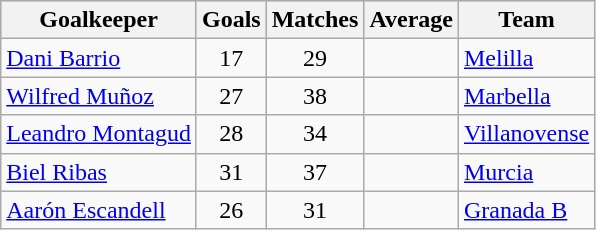<table class="wikitable sortable" class="wikitable">
<tr style="background:#ccc; text-align:center;">
<th>Goalkeeper</th>
<th>Goals</th>
<th>Matches</th>
<th>Average</th>
<th>Team</th>
</tr>
<tr>
<td> <a href='#'>Dani Barrio</a></td>
<td style="text-align:center;">17</td>
<td style="text-align:center;">29</td>
<td style="text-align:center;"></td>
<td><a href='#'>Melilla</a></td>
</tr>
<tr>
<td> <a href='#'>Wilfred Muñoz</a></td>
<td style="text-align:center;">27</td>
<td style="text-align:center;">38</td>
<td style="text-align:center;"></td>
<td><a href='#'>Marbella</a></td>
</tr>
<tr>
<td> <a href='#'>Leandro Montagud</a></td>
<td style="text-align:center;">28</td>
<td style="text-align:center;">34</td>
<td style="text-align:center;"></td>
<td><a href='#'>Villanovense</a></td>
</tr>
<tr>
<td> <a href='#'>Biel Ribas</a></td>
<td style="text-align:center;">31</td>
<td style="text-align:center;">37</td>
<td style="text-align:center;"></td>
<td><a href='#'>Murcia</a></td>
</tr>
<tr>
<td> <a href='#'>Aarón Escandell</a></td>
<td style="text-align:center;">26</td>
<td style="text-align:center;">31</td>
<td style="text-align:center;"></td>
<td><a href='#'>Granada B</a></td>
</tr>
</table>
